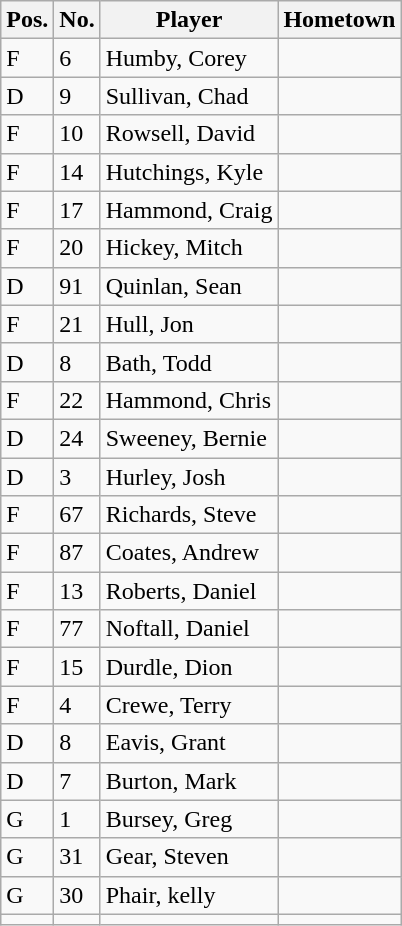<table class="wikitable sortable">
<tr>
<th>Pos.</th>
<th>No.</th>
<th>Player</th>
<th>Hometown</th>
</tr>
<tr>
<td>F</td>
<td>6</td>
<td>Humby, Corey</td>
<td></td>
</tr>
<tr>
<td>D</td>
<td>9</td>
<td>Sullivan, Chad</td>
<td></td>
</tr>
<tr>
<td>F</td>
<td>10</td>
<td>Rowsell, David</td>
<td></td>
</tr>
<tr>
<td>F</td>
<td>14</td>
<td>Hutchings, Kyle</td>
<td></td>
</tr>
<tr>
<td>F</td>
<td>17</td>
<td>Hammond, Craig</td>
<td></td>
</tr>
<tr>
<td>F</td>
<td>20</td>
<td>Hickey, Mitch</td>
<td></td>
</tr>
<tr>
<td>D</td>
<td>91</td>
<td>Quinlan, Sean</td>
<td></td>
</tr>
<tr>
<td>F</td>
<td>21</td>
<td>Hull, Jon</td>
<td></td>
</tr>
<tr>
<td>D</td>
<td>8</td>
<td>Bath, Todd</td>
<td></td>
</tr>
<tr>
<td>F</td>
<td>22</td>
<td>Hammond, Chris</td>
<td></td>
</tr>
<tr>
<td>D</td>
<td>24</td>
<td>Sweeney, Bernie</td>
<td></td>
</tr>
<tr>
<td>D</td>
<td>3</td>
<td>Hurley, Josh</td>
<td></td>
</tr>
<tr>
<td>F</td>
<td>67</td>
<td>Richards, Steve</td>
<td></td>
</tr>
<tr>
<td>F</td>
<td>87</td>
<td>Coates, Andrew</td>
<td></td>
</tr>
<tr>
<td>F</td>
<td>13</td>
<td>Roberts, Daniel</td>
<td></td>
</tr>
<tr>
<td>F</td>
<td>77</td>
<td>Noftall, Daniel</td>
<td></td>
</tr>
<tr>
<td>F</td>
<td>15</td>
<td>Durdle, Dion</td>
<td></td>
</tr>
<tr>
<td>F</td>
<td>4</td>
<td>Crewe, Terry</td>
<td></td>
</tr>
<tr>
<td>D</td>
<td>8</td>
<td>Eavis, Grant</td>
<td></td>
</tr>
<tr>
<td>D</td>
<td>7</td>
<td>Burton, Mark</td>
<td></td>
</tr>
<tr>
<td>G</td>
<td>1</td>
<td>Bursey, Greg</td>
<td></td>
</tr>
<tr>
<td>G</td>
<td>31</td>
<td>Gear, Steven</td>
<td></td>
</tr>
<tr>
<td>G</td>
<td>30</td>
<td>Phair, kelly</td>
<td></td>
</tr>
<tr>
<td></td>
<td></td>
<td></td>
<td></td>
</tr>
</table>
